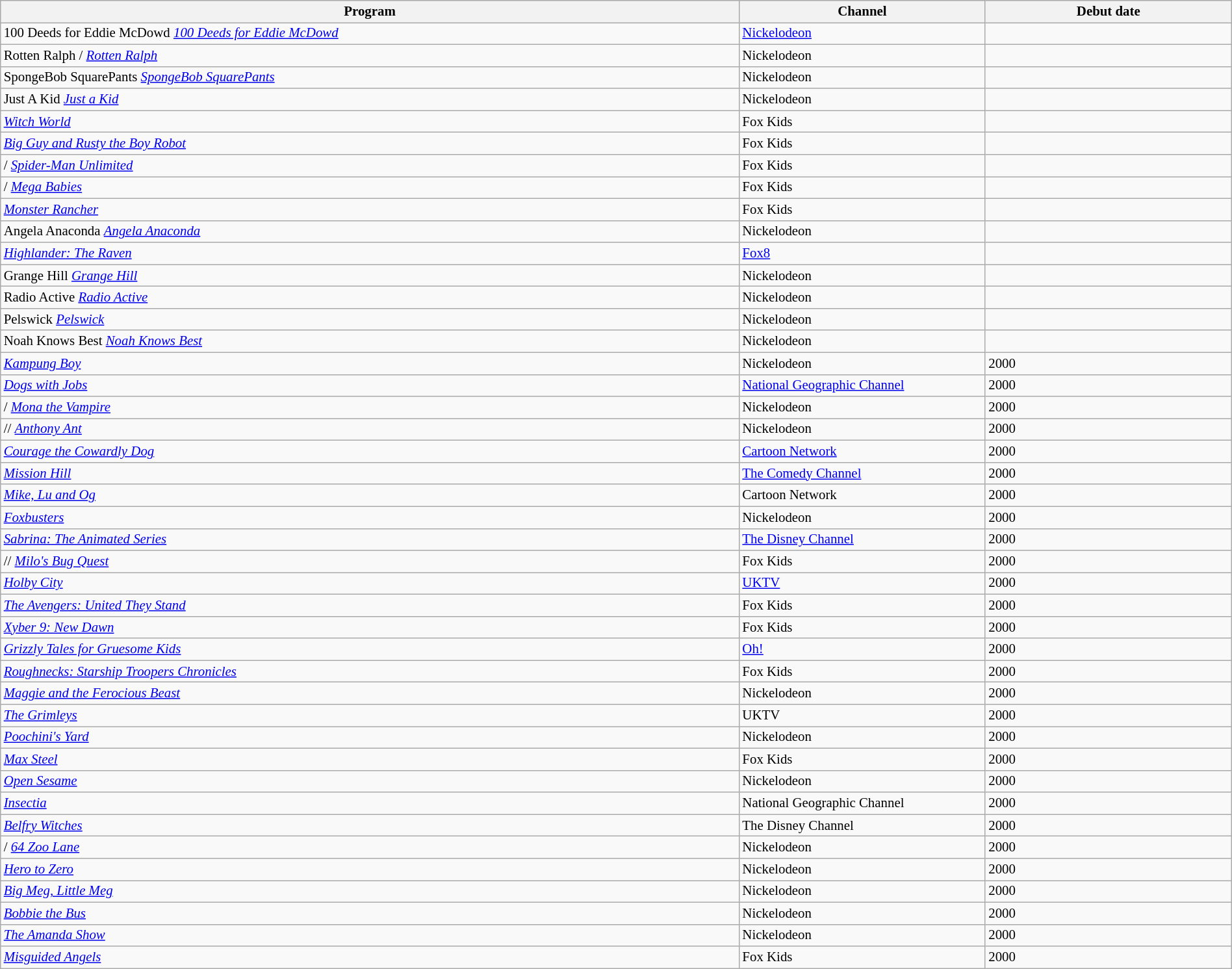<table class="wikitable sortable" width="100%" style="font-size:87%;">
<tr bgcolor="#efefef">
<th width=60%>Program</th>
<th width=20%>Channel</th>
<th width=20%>Debut date</th>
</tr>
<tr>
<td><span>100 Deeds for Eddie McDowd</span>  <em><a href='#'>100 Deeds for Eddie McDowd</a></em></td>
<td><a href='#'>Nickelodeon</a></td>
<td></td>
</tr>
<tr>
<td><span>Rotten Ralph</span> / <em><a href='#'>Rotten Ralph</a></em></td>
<td>Nickelodeon</td>
<td></td>
</tr>
<tr>
<td><span>SpongeBob SquarePants</span>  <em><a href='#'>SpongeBob SquarePants</a></em></td>
<td>Nickelodeon</td>
<td></td>
</tr>
<tr>
<td><span>Just A Kid</span>  <em><a href='#'>Just a Kid</a></em></td>
<td>Nickelodeon</td>
<td></td>
</tr>
<tr>
<td> <em><a href='#'>Witch World</a></em></td>
<td>Fox Kids</td>
<td></td>
</tr>
<tr>
<td> <em><a href='#'>Big Guy and Rusty the Boy Robot</a></em></td>
<td>Fox Kids</td>
<td></td>
</tr>
<tr>
<td>/ <em><a href='#'>Spider-Man Unlimited</a></em></td>
<td>Fox Kids</td>
<td></td>
</tr>
<tr>
<td>/ <em><a href='#'>Mega Babies</a></em></td>
<td>Fox Kids</td>
<td></td>
</tr>
<tr>
<td> <em><a href='#'>Monster Rancher</a></em></td>
<td>Fox Kids</td>
<td></td>
</tr>
<tr>
<td><span>Angela Anaconda</span>  <em><a href='#'>Angela Anaconda</a></em></td>
<td>Nickelodeon</td>
<td></td>
</tr>
<tr>
<td> <em><a href='#'>Highlander: The Raven</a></em></td>
<td><a href='#'>Fox8</a></td>
<td></td>
</tr>
<tr>
<td><span>Grange Hill</span>  <em><a href='#'>Grange Hill</a></em></td>
<td>Nickelodeon</td>
<td></td>
</tr>
<tr>
<td><span>Radio Active</span>  <em><a href='#'>Radio Active</a></em></td>
<td>Nickelodeon</td>
<td></td>
</tr>
<tr>
<td><span>Pelswick</span>  <em><a href='#'>Pelswick</a></em></td>
<td>Nickelodeon</td>
<td></td>
</tr>
<tr>
<td><span>Noah Knows Best</span>  <em><a href='#'>Noah Knows Best</a></em></td>
<td>Nickelodeon</td>
<td></td>
</tr>
<tr>
<td> <em><a href='#'>Kampung Boy</a></em></td>
<td>Nickelodeon</td>
<td>2000</td>
</tr>
<tr>
<td> <em><a href='#'>Dogs with Jobs</a></em></td>
<td><a href='#'>National Geographic Channel</a></td>
<td>2000</td>
</tr>
<tr>
<td>/ <em><a href='#'>Mona the Vampire</a></em></td>
<td>Nickelodeon</td>
<td>2000</td>
</tr>
<tr>
<td>// <em><a href='#'>Anthony Ant</a></em></td>
<td>Nickelodeon</td>
<td>2000</td>
</tr>
<tr>
<td> <em><a href='#'>Courage the Cowardly Dog</a></em></td>
<td><a href='#'>Cartoon Network</a></td>
<td>2000</td>
</tr>
<tr>
<td> <em><a href='#'>Mission Hill</a></em></td>
<td><a href='#'>The Comedy Channel</a></td>
<td>2000</td>
</tr>
<tr>
<td> <em><a href='#'>Mike, Lu and Og</a></em></td>
<td>Cartoon Network</td>
<td>2000</td>
</tr>
<tr>
<td> <em><a href='#'>Foxbusters</a></em></td>
<td>Nickelodeon</td>
<td>2000</td>
</tr>
<tr>
<td> <em><a href='#'>Sabrina: The Animated Series</a></em></td>
<td><a href='#'>The Disney Channel</a></td>
<td>2000</td>
</tr>
<tr>
<td>// <em><a href='#'>Milo's Bug Quest</a></em></td>
<td>Fox Kids</td>
<td>2000</td>
</tr>
<tr>
<td> <em><a href='#'>Holby City</a></em></td>
<td><a href='#'>UKTV</a></td>
<td>2000</td>
</tr>
<tr>
<td> <em><a href='#'>The Avengers: United They Stand</a></em></td>
<td>Fox Kids</td>
<td>2000</td>
</tr>
<tr>
<td> <em><a href='#'>Xyber 9: New Dawn</a></em></td>
<td>Fox Kids</td>
<td>2000</td>
</tr>
<tr>
<td> <em><a href='#'>Grizzly Tales for Gruesome Kids</a></em></td>
<td><a href='#'>Oh!</a></td>
<td>2000</td>
</tr>
<tr>
<td> <em><a href='#'>Roughnecks: Starship Troopers Chronicles</a></em></td>
<td>Fox Kids</td>
<td>2000</td>
</tr>
<tr>
<td> <em><a href='#'>Maggie and the Ferocious Beast</a></em></td>
<td>Nickelodeon</td>
<td>2000</td>
</tr>
<tr>
<td> <em><a href='#'>The Grimleys</a></em></td>
<td>UKTV</td>
<td>2000</td>
</tr>
<tr>
<td> <em><a href='#'>Poochini's Yard</a></em></td>
<td>Nickelodeon</td>
<td>2000</td>
</tr>
<tr>
<td> <em><a href='#'>Max Steel</a></em></td>
<td>Fox Kids</td>
<td>2000</td>
</tr>
<tr>
<td> <em><a href='#'>Open Sesame</a></em></td>
<td>Nickelodeon</td>
<td>2000</td>
</tr>
<tr>
<td> <em><a href='#'>Insectia</a></em></td>
<td>National Geographic Channel</td>
<td>2000</td>
</tr>
<tr>
<td> <em><a href='#'>Belfry Witches</a></em></td>
<td>The Disney Channel</td>
<td>2000</td>
</tr>
<tr>
<td>/ <em><a href='#'>64 Zoo Lane</a></em></td>
<td>Nickelodeon</td>
<td>2000</td>
</tr>
<tr>
<td> <em><a href='#'>Hero to Zero</a></em></td>
<td>Nickelodeon</td>
<td>2000</td>
</tr>
<tr>
<td> <em><a href='#'>Big Meg, Little Meg</a></em></td>
<td>Nickelodeon</td>
<td>2000</td>
</tr>
<tr>
<td> <em><a href='#'>Bobbie the Bus</a></em></td>
<td>Nickelodeon</td>
<td>2000</td>
</tr>
<tr>
<td> <em><a href='#'>The Amanda Show</a></em></td>
<td>Nickelodeon</td>
<td>2000</td>
</tr>
<tr>
<td> <em><a href='#'>Misguided Angels</a></em></td>
<td>Fox Kids</td>
<td>2000</td>
</tr>
</table>
